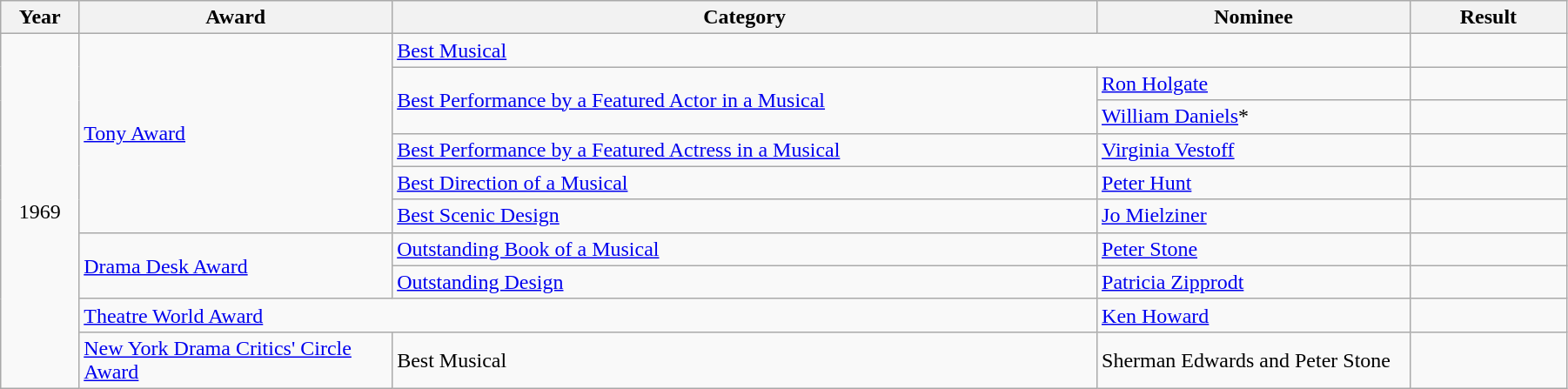<table class="wikitable" width="95%">
<tr>
<th width="5%">Year</th>
<th width="20%">Award</th>
<th width="45%">Category</th>
<th width="20%">Nominee</th>
<th width="10%">Result</th>
</tr>
<tr>
<td rowspan="10" align="center">1969</td>
<td rowspan="6"><a href='#'>Tony Award</a></td>
<td colspan="2"><a href='#'>Best Musical</a></td>
<td></td>
</tr>
<tr>
<td rowspan=2><a href='#'>Best Performance by a Featured Actor in a Musical</a></td>
<td><a href='#'>Ron Holgate</a></td>
<td></td>
</tr>
<tr>
<td><a href='#'>William Daniels</a>*</td>
<td></td>
</tr>
<tr>
<td><a href='#'>Best Performance by a Featured Actress in a Musical</a></td>
<td><a href='#'>Virginia Vestoff</a></td>
<td></td>
</tr>
<tr>
<td><a href='#'>Best Direction of a Musical</a></td>
<td><a href='#'>Peter Hunt</a></td>
<td></td>
</tr>
<tr>
<td><a href='#'>Best Scenic Design</a></td>
<td><a href='#'>Jo Mielziner</a></td>
<td></td>
</tr>
<tr>
<td rowspan="2"><a href='#'>Drama Desk Award</a></td>
<td><a href='#'>Outstanding Book of a Musical</a></td>
<td><a href='#'>Peter Stone</a></td>
<td></td>
</tr>
<tr>
<td><a href='#'>Outstanding Design</a></td>
<td><a href='#'>Patricia Zipprodt</a></td>
<td></td>
</tr>
<tr>
<td colspan="2"><a href='#'>Theatre World Award</a></td>
<td><a href='#'>Ken Howard</a></td>
<td></td>
</tr>
<tr>
<td><a href='#'>New York Drama Critics' Circle Award</a></td>
<td>Best Musical</td>
<td>Sherman Edwards and Peter Stone</td>
<td></td>
</tr>
</table>
